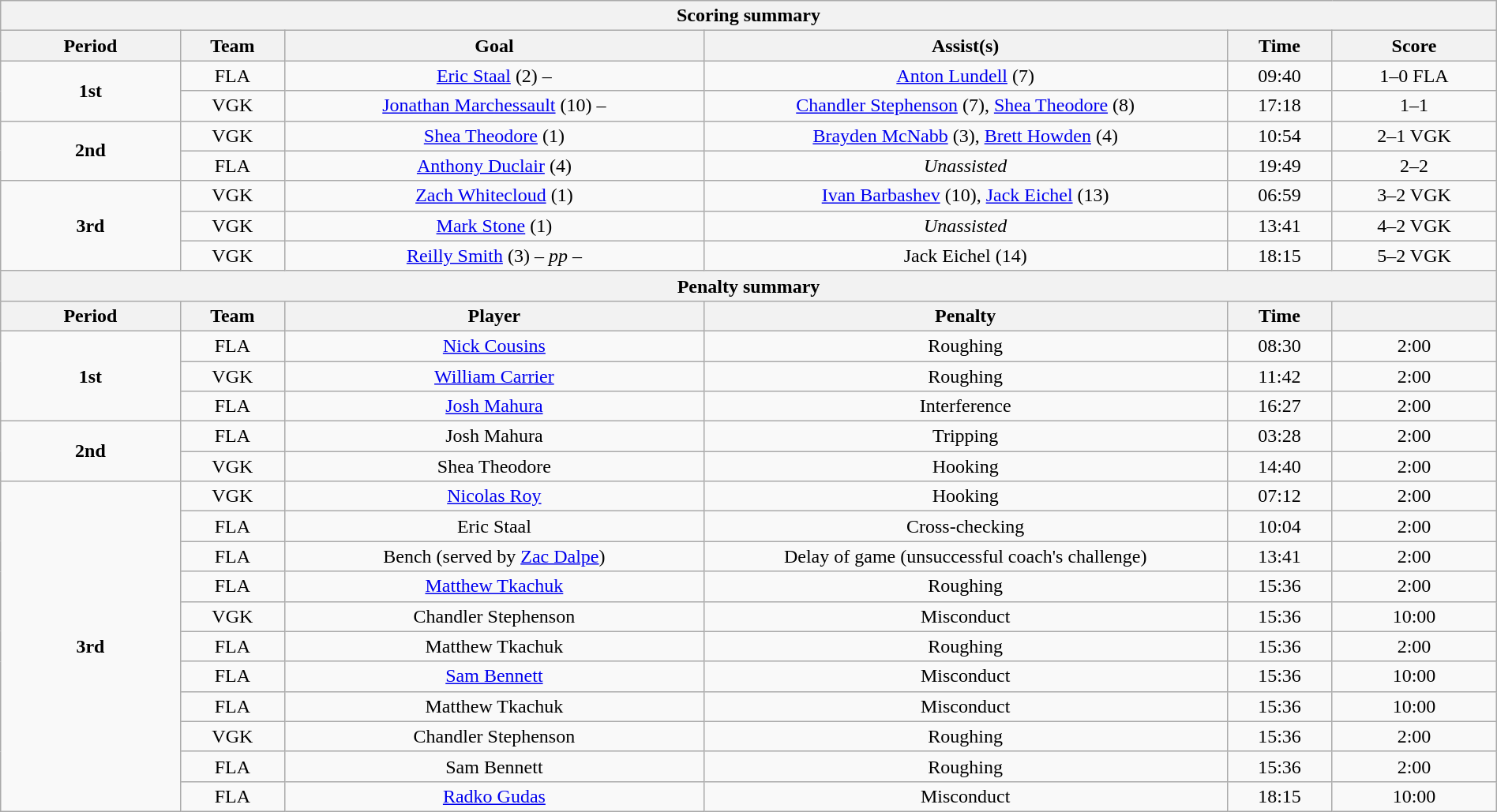<table style="width:100%;" class="wikitable">
<tr>
<th colspan="6">Scoring summary</th>
</tr>
<tr>
<th style="width:12%;">Period</th>
<th style="width:7%;">Team</th>
<th style="width:28%;">Goal</th>
<th style="width:35%;">Assist(s)</th>
<th style="width:7%;">Time</th>
<th style="width:11%;">Score</th>
</tr>
<tr style="text-align:center;">
<td rowspan ="2"><strong>1st</strong></td>
<td>FLA</td>
<td><a href='#'>Eric Staal</a> (2) – </td>
<td><a href='#'>Anton Lundell</a> (7)</td>
<td>09:40</td>
<td>1–0 FLA</td>
</tr>
<tr style="text-align:center;">
<td>VGK</td>
<td><a href='#'>Jonathan Marchessault</a> (10) – </td>
<td><a href='#'>Chandler Stephenson</a> (7), <a href='#'>Shea Theodore</a> (8)</td>
<td>17:18</td>
<td>1–1</td>
</tr>
<tr style="text-align:center;">
<td rowspan="2"><strong>2nd</strong></td>
<td>VGK</td>
<td><a href='#'>Shea Theodore</a> (1)</td>
<td><a href='#'>Brayden McNabb</a> (3), <a href='#'>Brett Howden</a> (4)</td>
<td>10:54</td>
<td>2–1 VGK</td>
</tr>
<tr style="text-align:center;">
<td>FLA</td>
<td><a href='#'>Anthony Duclair</a> (4)</td>
<td><em>Unassisted</em></td>
<td>19:49</td>
<td>2–2</td>
</tr>
<tr style="text-align:center;">
<td rowspan="3"><strong>3rd</strong></td>
<td>VGK</td>
<td><a href='#'>Zach Whitecloud</a> (1)</td>
<td><a href='#'>Ivan Barbashev</a> (10), <a href='#'>Jack Eichel</a> (13)</td>
<td>06:59</td>
<td>3–2 VGK</td>
</tr>
<tr style="text-align:center;">
<td>VGK</td>
<td><a href='#'>Mark Stone</a> (1)</td>
<td><em>Unassisted</em></td>
<td>13:41</td>
<td>4–2 VGK</td>
</tr>
<tr style="text-align:center;">
<td>VGK</td>
<td><a href='#'>Reilly Smith</a> (3) – <em>pp</em> – </td>
<td>Jack Eichel (14)</td>
<td>18:15</td>
<td>5–2 VGK</td>
</tr>
<tr>
<th colspan="6">Penalty summary</th>
</tr>
<tr>
<th style="width:12%;">Period</th>
<th style="width:7%;">Team</th>
<th style="width:28%;">Player</th>
<th style="width:35%;">Penalty</th>
<th style="width:7%;">Time</th>
<th style="width:11%;"></th>
</tr>
<tr style="text-align:center;">
<td rowspan="3"><strong>1st</strong></td>
<td>FLA</td>
<td><a href='#'>Nick Cousins</a></td>
<td>Roughing</td>
<td>08:30</td>
<td>2:00</td>
</tr>
<tr style="text-align:center;">
<td>VGK</td>
<td><a href='#'>William Carrier</a></td>
<td>Roughing</td>
<td>11:42</td>
<td>2:00</td>
</tr>
<tr style="text-align:center;">
<td>FLA</td>
<td><a href='#'>Josh Mahura</a></td>
<td>Interference</td>
<td>16:27</td>
<td>2:00</td>
</tr>
<tr style="text-align:center;">
<td rowspan="2"><strong>2nd</strong></td>
<td>FLA</td>
<td>Josh Mahura</td>
<td>Tripping</td>
<td>03:28</td>
<td>2:00</td>
</tr>
<tr style="text-align:center;">
<td>VGK</td>
<td>Shea Theodore</td>
<td>Hooking</td>
<td>14:40</td>
<td>2:00</td>
</tr>
<tr style="text-align:center;">
<td rowspan="11"><strong>3rd</strong></td>
<td>VGK</td>
<td><a href='#'>Nicolas Roy</a></td>
<td>Hooking</td>
<td>07:12</td>
<td>2:00</td>
</tr>
<tr style="text-align:center;">
<td>FLA</td>
<td>Eric Staal</td>
<td>Cross-checking</td>
<td>10:04</td>
<td>2:00</td>
</tr>
<tr style="text-align:center;">
<td>FLA</td>
<td>Bench (served by <a href='#'>Zac Dalpe</a>)</td>
<td>Delay of game (unsuccessful coach's challenge)</td>
<td>13:41</td>
<td>2:00</td>
</tr>
<tr style="text-align:center;">
<td>FLA</td>
<td><a href='#'>Matthew Tkachuk</a></td>
<td>Roughing</td>
<td>15:36</td>
<td>2:00</td>
</tr>
<tr style="text-align:center;">
<td>VGK</td>
<td>Chandler Stephenson</td>
<td>Misconduct</td>
<td>15:36</td>
<td>10:00</td>
</tr>
<tr style="text-align:center;">
<td>FLA</td>
<td>Matthew Tkachuk</td>
<td>Roughing</td>
<td>15:36</td>
<td>2:00</td>
</tr>
<tr style="text-align:center;">
<td>FLA</td>
<td><a href='#'>Sam Bennett</a></td>
<td>Misconduct</td>
<td>15:36</td>
<td>10:00</td>
</tr>
<tr style="text-align:center;">
<td>FLA</td>
<td>Matthew Tkachuk</td>
<td>Misconduct</td>
<td>15:36</td>
<td>10:00</td>
</tr>
<tr style="text-align:center;">
<td>VGK</td>
<td>Chandler Stephenson</td>
<td>Roughing</td>
<td>15:36</td>
<td>2:00</td>
</tr>
<tr style="text-align:center;">
<td>FLA</td>
<td>Sam Bennett</td>
<td>Roughing</td>
<td>15:36</td>
<td>2:00</td>
</tr>
<tr style="text-align:center;">
<td>FLA</td>
<td><a href='#'>Radko Gudas</a></td>
<td>Misconduct</td>
<td>18:15</td>
<td>10:00</td>
</tr>
</table>
